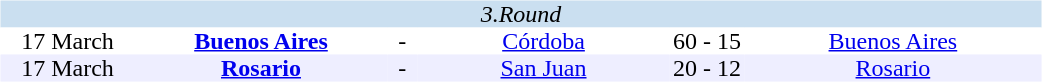<table width=700>
<tr>
<td width=700 valign="top"><br><table border=0 cellspacing=0 cellpadding=0 style="font-size: 100%; border-collapse: collapse;" width=100%>
<tr bgcolor="#CADFF0">
<td style="font-size:100%"; align="center" colspan="6"><em>3.Round</em></td>
</tr>
<tr align=center bgcolor=#FFFFFF>
<td width=90>17 March</td>
<td width=170><strong><a href='#'>Buenos Aires</a></strong></td>
<td width=20>-</td>
<td width=170><a href='#'>Córdoba</a></td>
<td width=50>60 - 15</td>
<td width=200><a href='#'>Buenos Aires</a></td>
</tr>
<tr align=center bgcolor=#EEEEFF>
<td width=90>17 March</td>
<td width=170><strong><a href='#'>Rosario</a></strong></td>
<td width=20>-</td>
<td width=170><a href='#'>San Juan</a></td>
<td width=50>20 - 12</td>
<td width=200><a href='#'>Rosario</a></td>
</tr>
</table>
</td>
</tr>
</table>
